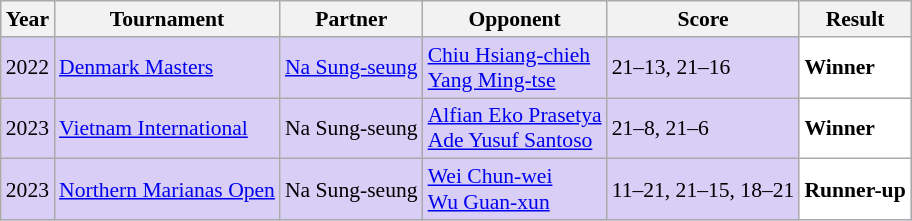<table class="sortable wikitable" style="font-size: 90%;">
<tr>
<th>Year</th>
<th>Tournament</th>
<th>Partner</th>
<th>Opponent</th>
<th>Score</th>
<th>Result</th>
</tr>
<tr style="background:#D8CEF6">
<td align="center">2022</td>
<td align="left"><a href='#'>Denmark Masters</a></td>
<td align="left"> <a href='#'>Na Sung-seung</a></td>
<td align="left"> <a href='#'>Chiu Hsiang-chieh</a><br> <a href='#'>Yang Ming-tse</a></td>
<td align="left">21–13, 21–16</td>
<td style="text-align:left; background:white"> <strong>Winner</strong></td>
</tr>
<tr style="background:#D8CEF6">
<td align="center">2023</td>
<td align="left"><a href='#'>Vietnam International</a></td>
<td align="left"> Na Sung-seung</td>
<td align="left"> <a href='#'>Alfian Eko Prasetya</a><br> <a href='#'>Ade Yusuf Santoso</a></td>
<td align="left">21–8, 21–6</td>
<td style="text-align:left; background:white"> <strong>Winner</strong></td>
</tr>
<tr style="background:#D8CEF6">
<td align="center">2023</td>
<td align="left"><a href='#'>Northern Marianas Open</a></td>
<td align="left"> Na Sung-seung</td>
<td align="left"> <a href='#'>Wei Chun-wei</a><br> <a href='#'>Wu Guan-xun</a></td>
<td align="left">11–21, 21–15, 18–21</td>
<td style="text-align:left; background:white"> <strong>Runner-up</strong></td>
</tr>
</table>
